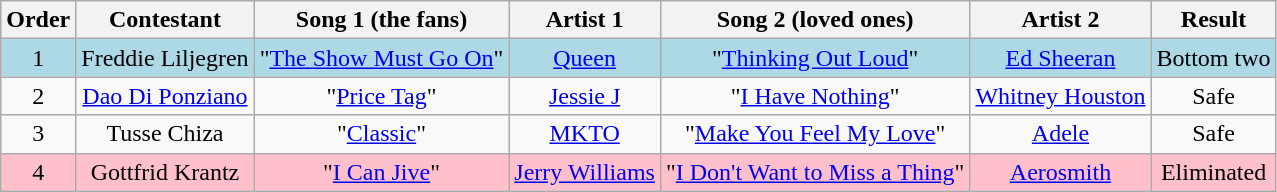<table class="wikitable plainrowheaders sortable" style="text-align:center;">
<tr>
<th scope="col">Order</th>
<th scope="col">Contestant</th>
<th scope="col">Song 1 (the fans)</th>
<th scope="col">Artist 1</th>
<th scope="col">Song 2 (loved ones)</th>
<th scope="col">Artist 2</th>
<th scope="col">Result</th>
</tr>
<tr style="background:lightblue;">
<td>1</td>
<td scope="row">Freddie Liljegren</td>
<td>"<a href='#'>The Show Must Go On</a>"</td>
<td><a href='#'>Queen</a></td>
<td>"<a href='#'>Thinking Out Loud</a>"</td>
<td><a href='#'>Ed Sheeran</a></td>
<td>Bottom two</td>
</tr>
<tr>
<td>2</td>
<td scope="row"><a href='#'>Dao Di Ponziano</a></td>
<td>"<a href='#'>Price Tag</a>"</td>
<td><a href='#'>Jessie J</a></td>
<td>"<a href='#'>I Have Nothing</a>"</td>
<td><a href='#'>Whitney Houston</a></td>
<td>Safe</td>
</tr>
<tr>
<td>3</td>
<td scope="row">Tusse Chiza</td>
<td>"<a href='#'>Classic</a>"</td>
<td><a href='#'>MKTO</a></td>
<td>"<a href='#'>Make You Feel My Love</a>"</td>
<td><a href='#'>Adele</a></td>
<td>Safe</td>
</tr>
<tr style="background:pink;">
<td>4</td>
<td scope="row">Gottfrid Krantz</td>
<td>"<a href='#'>I Can Jive</a>"</td>
<td><a href='#'>Jerry Williams</a></td>
<td>"<a href='#'>I Don't Want to Miss a Thing</a>"</td>
<td><a href='#'>Aerosmith</a></td>
<td>Eliminated</td>
</tr>
</table>
